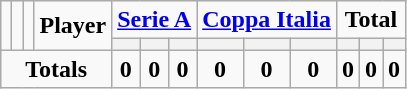<table class="wikitable" style="text-align:center;">
<tr>
<td rowspan="2" !width=15><strong></strong></td>
<td rowspan="2" !width=15><strong></strong></td>
<td rowspan="2" !width=15><strong></strong></td>
<td rowspan="2" !width=120><strong>Player</strong></td>
<td colspan="3"><strong><a href='#'>Serie A</a></strong></td>
<td colspan="3"><strong><a href='#'>Coppa Italia</a></strong></td>
<td colspan="3"><strong>Total</strong></td>
</tr>
<tr>
<th "width=34; background:#fe9;"></th>
<th "width=34; background:#fe9;"></th>
<th "width=34; background:#ff8888;"></th>
<th "width=34; background:#fe9;"></th>
<th "width=34; background:#fe9;"></th>
<th "width=34; background:#ff8888;"></th>
<th "width=34; background:#fe9;"></th>
<th "width=34; background:#fe9;"></th>
<th "width=34; background:#ff8888;"></th>
</tr>
<tr>
<td colspan=4><strong>Totals</strong></td>
<td><strong>0</strong></td>
<td><strong>0</strong></td>
<td><strong>0</strong></td>
<td><strong>0</strong></td>
<td><strong>0</strong></td>
<td><strong>0</strong></td>
<td><strong>0</strong></td>
<td><strong>0</strong></td>
<td><strong>0</strong></td>
</tr>
</table>
